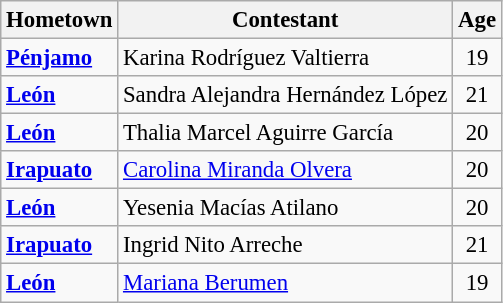<table class="wikitable sortable" style="font-size: 95%;">
<tr>
<th>Hometown</th>
<th>Contestant</th>
<th>Age</th>
</tr>
<tr>
<td><strong><a href='#'>Pénjamo</a></strong></td>
<td>Karina Rodríguez Valtierra</td>
<td align="center">19</td>
</tr>
<tr>
<td><strong><a href='#'>León</a></strong></td>
<td>Sandra Alejandra Hernández López</td>
<td align="center">21</td>
</tr>
<tr>
<td><strong><a href='#'>León</a></strong></td>
<td>Thalia Marcel Aguirre García</td>
<td align="center">20</td>
</tr>
<tr>
<td><strong><a href='#'>Irapuato</a></strong></td>
<td><a href='#'>Carolina Miranda Olvera</a></td>
<td align="center">20</td>
</tr>
<tr>
<td><strong><a href='#'>León</a></strong></td>
<td>Yesenia Macías Atilano</td>
<td align="center">20</td>
</tr>
<tr>
<td><strong><a href='#'>Irapuato</a></strong></td>
<td>Ingrid Nito Arreche</td>
<td align="center">21</td>
</tr>
<tr>
<td><strong><a href='#'>León</a></strong></td>
<td><a href='#'>Mariana Berumen</a></td>
<td align="center">19</td>
</tr>
</table>
